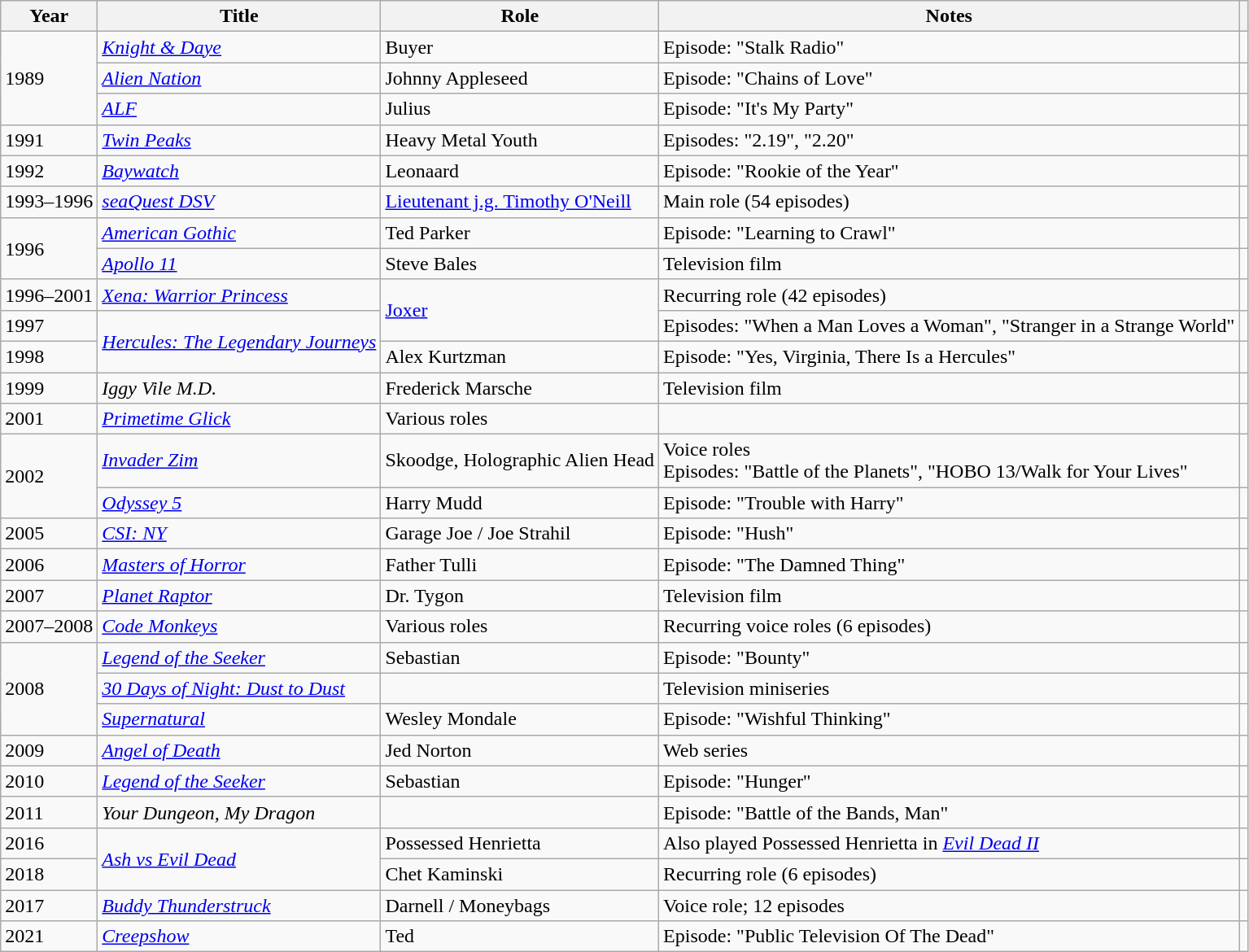<table class="wikitable sortable">
<tr>
<th>Year</th>
<th>Title</th>
<th>Role</th>
<th class="unsortable">Notes</th>
<th class=unsortable></th>
</tr>
<tr>
<td rowspan=3>1989</td>
<td><em><a href='#'>Knight & Daye</a></em></td>
<td>Buyer</td>
<td>Episode: "Stalk Radio"</td>
<td></td>
</tr>
<tr>
<td><em><a href='#'>Alien Nation</a></em></td>
<td>Johnny Appleseed</td>
<td>Episode: "Chains of Love"</td>
<td></td>
</tr>
<tr>
<td><em><a href='#'>ALF</a></em></td>
<td>Julius</td>
<td>Episode: "It's My Party"</td>
<td></td>
</tr>
<tr>
<td>1991</td>
<td><em><a href='#'>Twin Peaks</a></em></td>
<td>Heavy Metal Youth</td>
<td>Episodes: "2.19", "2.20"</td>
<td></td>
</tr>
<tr>
<td>1992</td>
<td><em><a href='#'>Baywatch</a></em></td>
<td>Leonaard</td>
<td>Episode: "Rookie of the Year"</td>
<td></td>
</tr>
<tr>
<td>1993–1996</td>
<td><em><a href='#'>seaQuest DSV</a></em></td>
<td><a href='#'>Lieutenant j.g. Timothy O'Neill</a></td>
<td>Main role (54 episodes)</td>
<td></td>
</tr>
<tr>
<td rowspan=2>1996</td>
<td><em><a href='#'>American Gothic</a></em></td>
<td>Ted Parker</td>
<td>Episode: "Learning to Crawl"</td>
<td></td>
</tr>
<tr>
<td><em><a href='#'>Apollo 11</a></em></td>
<td>Steve Bales</td>
<td>Television film</td>
<td></td>
</tr>
<tr>
<td>1996–2001</td>
<td><em><a href='#'>Xena: Warrior Princess</a></em></td>
<td rowspan=2><a href='#'>Joxer</a></td>
<td>Recurring role (42 episodes)</td>
<td></td>
</tr>
<tr>
<td>1997</td>
<td rowspan=2><em><a href='#'>Hercules: The Legendary Journeys</a></em></td>
<td>Episodes: "When a Man Loves a Woman", "Stranger in a Strange World"</td>
<td></td>
</tr>
<tr>
<td>1998</td>
<td>Alex Kurtzman</td>
<td>Episode: "Yes, Virginia, There Is a Hercules"</td>
<td></td>
</tr>
<tr>
<td>1999</td>
<td><em>Iggy Vile M.D.</em></td>
<td>Frederick Marsche</td>
<td>Television film</td>
<td></td>
</tr>
<tr>
<td>2001</td>
<td><em><a href='#'>Primetime Glick</a></em></td>
<td>Various roles</td>
<td></td>
<td></td>
</tr>
<tr>
<td rowspan=2>2002</td>
<td><em><a href='#'>Invader Zim</a></em></td>
<td>Skoodge, Holographic Alien Head</td>
<td>Voice roles<br>Episodes: "Battle of the Planets", "HOBO 13/Walk for Your Lives"</td>
<td></td>
</tr>
<tr>
<td><em><a href='#'>Odyssey 5</a></em></td>
<td>Harry Mudd</td>
<td>Episode: "Trouble with Harry"</td>
<td></td>
</tr>
<tr>
<td>2005</td>
<td><em><a href='#'>CSI: NY</a></em></td>
<td>Garage Joe / Joe Strahil</td>
<td>Episode: "Hush"</td>
<td></td>
</tr>
<tr>
<td>2006</td>
<td><em><a href='#'>Masters of Horror</a></em></td>
<td>Father Tulli</td>
<td>Episode: "The Damned Thing"</td>
<td></td>
</tr>
<tr>
<td>2007</td>
<td><em><a href='#'>Planet Raptor</a></em></td>
<td>Dr. Tygon</td>
<td>Television film</td>
<td></td>
</tr>
<tr>
<td>2007–2008</td>
<td><em><a href='#'>Code Monkeys</a></em></td>
<td>Various roles</td>
<td>Recurring voice roles (6 episodes)</td>
<td></td>
</tr>
<tr>
<td rowspan=3>2008</td>
<td><em><a href='#'>Legend of the Seeker</a></em></td>
<td>Sebastian</td>
<td>Episode: "Bounty"</td>
<td></td>
</tr>
<tr>
<td><em><a href='#'>30 Days of Night: Dust to Dust</a></em></td>
<td></td>
<td>Television miniseries</td>
<td></td>
</tr>
<tr>
<td><em><a href='#'>Supernatural</a></em></td>
<td>Wesley Mondale</td>
<td>Episode: "Wishful Thinking"</td>
<td></td>
</tr>
<tr>
<td>2009</td>
<td><em><a href='#'>Angel of Death</a></em></td>
<td>Jed Norton</td>
<td>Web series</td>
</tr>
<tr>
<td>2010</td>
<td><em><a href='#'>Legend of the Seeker</a></em></td>
<td>Sebastian</td>
<td>Episode: "Hunger"</td>
<td></td>
</tr>
<tr>
<td>2011</td>
<td><em>Your Dungeon, My Dragon</em></td>
<td></td>
<td>Episode: "Battle of the Bands, Man"</td>
<td></td>
</tr>
<tr>
<td>2016</td>
<td rowspan=2><em><a href='#'>Ash vs Evil Dead</a></em></td>
<td>Possessed Henrietta</td>
<td>Also played Possessed Henrietta in <em><a href='#'>Evil Dead II</a></em></td>
<td></td>
</tr>
<tr>
<td>2018</td>
<td>Chet Kaminski</td>
<td>Recurring role (6 episodes)</td>
<td></td>
</tr>
<tr>
<td>2017</td>
<td><em><a href='#'>Buddy Thunderstruck</a></em></td>
<td>Darnell / Moneybags</td>
<td>Voice role; 12 episodes</td>
<td></td>
</tr>
<tr>
<td>2021</td>
<td><em><a href='#'>Creepshow</a></em></td>
<td>Ted</td>
<td>Episode: "Public Television Of The Dead"</td>
<td></td>
</tr>
</table>
